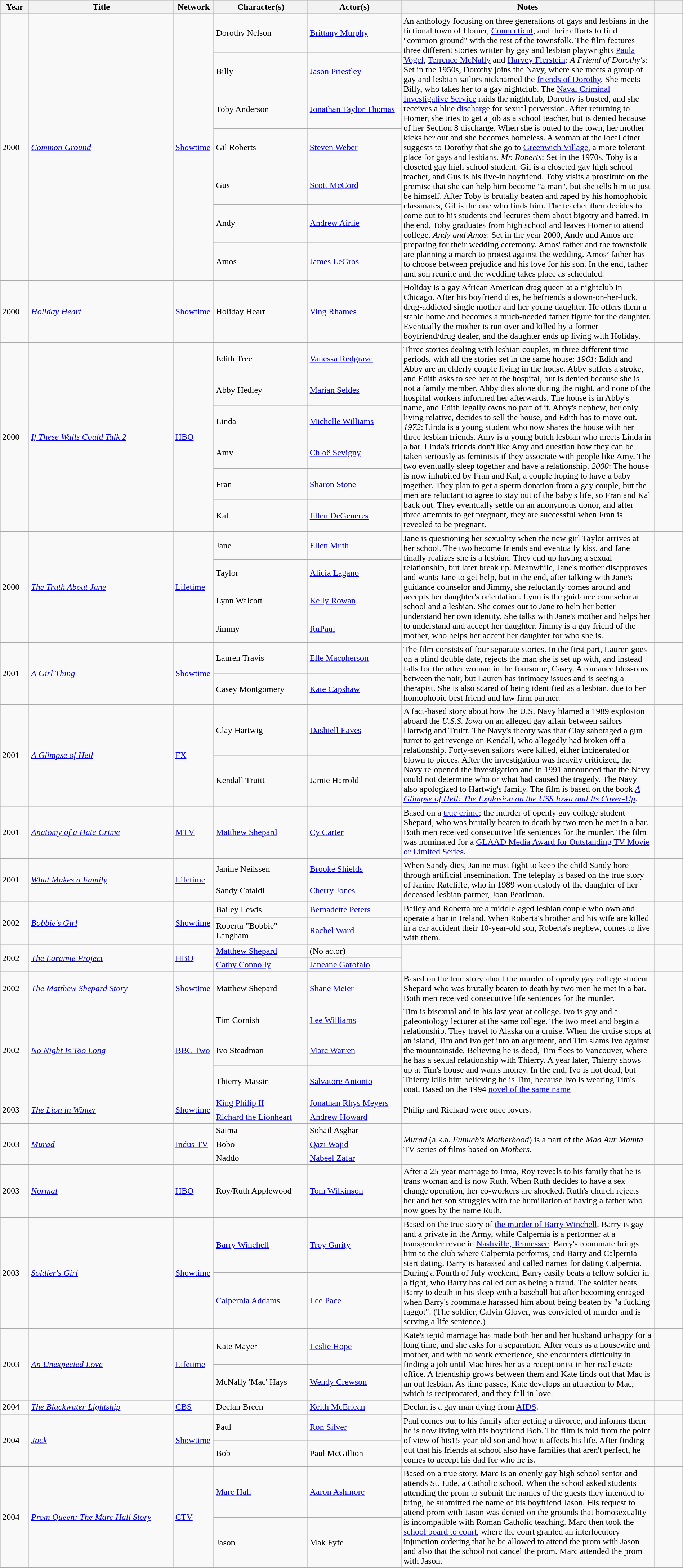<table class="wikitable sortable" style="width: 100%">
<tr>
<th style="width:4%;">Year</th>
<th style="width:20%;">Title</th>
<th style="width:4%;">Network</th>
<th style="width:13%;">Character(s)</th>
<th style="width:13%;">Actor(s)</th>
<th style="width:35%;">Notes</th>
<th style="width:4%;" class="unsortable"></th>
</tr>
<tr>
<td rowspan="7">2000</td>
<td rowspan="7"><em><a href='#'>Common Ground</a></em></td>
<td rowspan="7"><a href='#'>Showtime</a></td>
<td>Dorothy Nelson</td>
<td><a href='#'>Brittany Murphy</a></td>
<td rowspan="7">An anthology focusing on three generations of gays and lesbians in the fictional town of Homer, <a href='#'>Connecticut</a>, and their efforts to find "common ground" with the rest of the townsfolk. The film features three different stories written by gay and lesbian playwrights <a href='#'>Paula Vogel</a>, <a href='#'>Terrence McNally</a> and <a href='#'>Harvey Fierstein</a>:  <em>A Friend of Dorothy's</em>: Set in the 1950s, Dorothy joins the Navy, where she meets a group of gay and lesbian sailors nicknamed the <a href='#'>friends of Dorothy</a>. She meets Billy, who takes her to a gay nightclub. The <a href='#'>Naval Criminal Investigative Service</a> raids the nightclub, Dorothy is busted, and she receives a <a href='#'>blue discharge</a> for sexual perversion. After returning to Homer, she tries to get a job as a school teacher, but is denied because of her Section 8 discharge. When she is outed to the town, her mother kicks her out and she becomes homeless. A woman at the local diner suggests to Dorothy that she go to <a href='#'>Greenwich Village</a>, a more tolerant place for gays and lesbians.  <em>Mr. Roberts</em>: Set in the 1970s, Toby is a closeted gay high school student. Gil is a closeted gay high school teacher, and Gus is his live-in boyfriend. Toby visits a prostitute on the premise that she can help him become "a man", but she tells him to just be himself. After Toby is brutally beaten and raped by his homophobic classmates, Gil is the one who finds him. The teacher then decides to come out to his students and lectures them about bigotry and hatred. In the end, Toby graduates from high school and leaves Homer to attend college.  <em>Andy and Amos</em>: Set in the year 2000, Andy and Amos are preparing for their wedding ceremony. Amos' father and the townsfolk are planning a march to protest against the wedding. Amos’ father has to choose between prejudice and his love for his son. In the end, father and son reunite and the wedding takes place as scheduled.</td>
<td rowspan="7"></td>
</tr>
<tr>
<td>Billy</td>
<td><a href='#'>Jason Priestley</a></td>
</tr>
<tr>
<td>Toby Anderson</td>
<td><a href='#'>Jonathan Taylor Thomas</a></td>
</tr>
<tr>
<td>Gil Roberts</td>
<td><a href='#'>Steven Weber</a></td>
</tr>
<tr>
<td>Gus</td>
<td><a href='#'>Scott McCord</a></td>
</tr>
<tr>
<td>Andy</td>
<td><a href='#'>Andrew Airlie</a></td>
</tr>
<tr>
<td>Amos</td>
<td><a href='#'>James LeGros</a></td>
</tr>
<tr>
<td>2000</td>
<td><em><a href='#'>Holiday Heart</a></em></td>
<td><a href='#'>Showtime</a></td>
<td>Holiday Heart</td>
<td><a href='#'>Ving Rhames</a></td>
<td>Holiday is a gay African American drag queen at a nightclub in Chicago. After his boyfriend dies, he befriends a down-on-her-luck, drug-addicted single mother and her young daughter. He offers them a stable home and becomes a much-needed father figure for the daughter. Eventually the mother is run over and killed by a former boyfriend/drug dealer, and the daughter ends up living with Holiday.</td>
<td></td>
</tr>
<tr>
<td rowspan="6">2000</td>
<td rowspan="6"><em><a href='#'>If These Walls Could Talk 2</a></em></td>
<td rowspan="6"><a href='#'>HBO</a></td>
<td>Edith Tree</td>
<td><a href='#'>Vanessa Redgrave</a></td>
<td rowspan="6">Three stories dealing with lesbian couples, in three different time periods, with all the stories set in the same house:  <em>1961</em>: Edith and Abby are an elderly couple living in the house. Abby suffers a stroke, and Edith asks to see her at the hospital, but is denied because she is not a family member. Abby dies alone during the night, and none of the hospital workers informed her afterwards. The house is in Abby's name, and Edith legally owns no part of it. Abby's nephew, her only living relative, decides to sell the house, and Edith has to move out.  <em>1972</em>: Linda is a young student who now shares the house with her three lesbian friends. Amy is a young butch lesbian who meets Linda in a bar. Linda's friends don't like Amy and question how they can be taken seriously as feminists if they associate with people like Amy. The two eventually sleep together and have a relationship.  <em>2000</em>: The house is now inhabited by Fran and Kal, a couple hoping to have a baby together. They plan to get a sperm donation from a gay couple, but the men are reluctant to agree to stay out of the baby's life, so Fran and Kal back out. They eventually settle on an anonymous donor, and after three attempts to get pregnant, they are successful when Fran is revealed to be pregnant.</td>
<td rowspan="6"></td>
</tr>
<tr>
<td>Abby Hedley</td>
<td><a href='#'>Marian Seldes</a></td>
</tr>
<tr>
<td>Linda</td>
<td><a href='#'>Michelle Williams</a></td>
</tr>
<tr>
<td>Amy</td>
<td><a href='#'>Chloë Sevigny</a></td>
</tr>
<tr>
<td>Fran</td>
<td><a href='#'>Sharon Stone</a></td>
</tr>
<tr>
<td>Kal</td>
<td><a href='#'>Ellen DeGeneres</a></td>
</tr>
<tr>
<td rowspan="4">2000</td>
<td rowspan="4"><em><a href='#'>The Truth About Jane</a></em></td>
<td rowspan="4"><a href='#'>Lifetime</a></td>
<td>Jane</td>
<td><a href='#'>Ellen Muth</a></td>
<td rowspan="4">Jane is questioning her sexuality when the new girl Taylor arrives at her school. The two become friends and eventually kiss, and Jane finally realizes she is a lesbian. They end up having a sexual relationship, but later break up. Meanwhile, Jane's mother disapproves and wants Jane to get help, but in the end, after talking with Jane's guidance counselor and Jimmy, she reluctantly comes around and accepts her daughter's orientation.  Lynn  is the guidance counselor at school and a lesbian. She comes out to Jane to help her better understand her own identity. She talks with Jane's mother and helps her to understand and accept her daughter.  Jimmy is a gay friend of the mother, who helps her accept her daughter for who she is.</td>
<td rowspan="4"></td>
</tr>
<tr>
<td>Taylor</td>
<td><a href='#'>Alicia Lagano</a></td>
</tr>
<tr>
<td>Lynn Walcott</td>
<td><a href='#'>Kelly Rowan</a></td>
</tr>
<tr>
<td>Jimmy</td>
<td><a href='#'>RuPaul</a></td>
</tr>
<tr>
<td rowspan="2">2001</td>
<td rowspan="2"><em><a href='#'>A Girl Thing</a></em></td>
<td rowspan="2"><a href='#'>Showtime</a></td>
<td>Lauren Travis</td>
<td><a href='#'>Elle Macpherson</a></td>
<td rowspan="2">The film consists of four separate stories. In the first part, Lauren goes on a blind double date, rejects the man she is set up with, and instead falls for the other woman in the foursome, Casey. A romance blossoms between the pair, but Lauren has intimacy issues and is seeing a therapist. She is also scared of being identified as a lesbian, due to her homophobic best friend and law firm partner.</td>
<td rowspan="2"></td>
</tr>
<tr>
<td>Casey Montgomery</td>
<td><a href='#'>Kate Capshaw</a></td>
</tr>
<tr>
<td rowspan="2">2001</td>
<td rowspan="2"><em><a href='#'>A Glimpse of Hell</a></em></td>
<td rowspan="2"><a href='#'>FX</a></td>
<td>Clay Hartwig</td>
<td><a href='#'>Dashiell Eaves</a></td>
<td rowspan="2">A fact-based story about how the U.S. Navy blamed a 1989 explosion aboard the <em>U.S.S. Iowa</em> on an alleged gay affair between sailors Hartwig and Truitt. The Navy's theory was that Clay sabotaged a gun turret to get revenge on Kendall, who allegedly had broken off a relationship. Forty-seven sailors were killed, either incinerated or blown to pieces. After the investigation was heavily criticized, the Navy re-opened the investigation and in 1991 announced that the Navy could not determine who or what had caused the tragedy. The Navy also apologized to Hartwig's family. The film is based on the book <a href='#'><em>A Glimpse of Hell: The Explosion on the USS Iowa and Its Cover-Up</em></a>.</td>
<td rowspan="2"></td>
</tr>
<tr>
<td>Kendall Truitt</td>
<td>Jamie Harrold</td>
</tr>
<tr>
<td>2001</td>
<td><em><a href='#'>Anatomy of a Hate Crime</a></em></td>
<td><a href='#'>MTV</a></td>
<td><a href='#'>Matthew Shepard</a></td>
<td><a href='#'>Cy Carter</a></td>
<td>Based on a <a href='#'>true crime</a>; the murder of openly gay college student Shepard, who was brutally beaten to death by two men he met in a bar. Both men received consecutive life sentences for the murder. The film was nominated for a <a href='#'>GLAAD Media Award for Outstanding TV Movie or Limited Series</a>.</td>
<td></td>
</tr>
<tr>
<td rowspan="2">2001</td>
<td rowspan="2"><em><a href='#'>What Makes a Family</a></em></td>
<td rowspan="2"><a href='#'>Lifetime</a></td>
<td>Janine Neilssen</td>
<td><a href='#'>Brooke Shields</a></td>
<td rowspan="2">When Sandy dies, Janine must fight to keep the child Sandy bore through artificial insemination. The teleplay is based on the true story of Janine Ratcliffe, who in 1989 won custody of the daughter of her deceased lesbian partner, Joan Pearlman.</td>
<td rowspan="2"></td>
</tr>
<tr>
<td>Sandy Cataldi</td>
<td><a href='#'>Cherry Jones</a></td>
</tr>
<tr>
<td rowspan="2">2002</td>
<td rowspan="2"><em><a href='#'>Bobbie's Girl</a></em></td>
<td rowspan="2"><a href='#'>Showtime</a></td>
<td>Bailey Lewis</td>
<td><a href='#'>Bernadette Peters</a></td>
<td rowspan="2">Bailey and Roberta are a middle-aged lesbian couple who own and operate a bar in Ireland. When Roberta's brother and his wife are killed in a car accident their 10-year-old son, Roberta's nephew, comes to live with them.</td>
<td rowspan="2"></td>
</tr>
<tr>
<td>Roberta "Bobbie" Langham</td>
<td><a href='#'>Rachel Ward</a></td>
</tr>
<tr>
<td rowspan="2">2002</td>
<td rowspan="2"><em><a href='#'>The Laramie Project</a></em></td>
<td rowspan="2"><a href='#'>HBO</a></td>
<td><a href='#'>Matthew Shepard</a></td>
<td>(No actor)</td>
<td rowspan="2"></td>
<td rowspan="2"></td>
</tr>
<tr>
<td><a href='#'>Cathy Connolly</a></td>
<td><a href='#'>Janeane Garofalo</a></td>
</tr>
<tr>
<td>2002</td>
<td><em><a href='#'>The Matthew Shepard Story</a></em></td>
<td><a href='#'>Showtime</a></td>
<td>Matthew Shepard</td>
<td><a href='#'>Shane Meier</a></td>
<td>Based on the true story about the murder of openly gay college student Shepard who was brutally beaten to death by two men he met in a bar. Both men received consecutive life sentences for the murder.</td>
<td></td>
</tr>
<tr>
<td rowspan="3">2002</td>
<td rowspan="3"><em><a href='#'>No Night Is Too Long</a></em></td>
<td rowspan="3"><a href='#'>BBC Two</a></td>
<td>Tim Cornish</td>
<td><a href='#'>Lee Williams</a></td>
<td rowspan="3">Tim is bisexual and in his last year at college. Ivo is gay and a paleontology lecturer at the same college. The two meet and begin a relationship. They travel to Alaska on a cruise. When the cruise stops at an island, Tim and Ivo get into an argument, and Tim slams Ivo against the mountainside. Believing he is dead, Tim flees to Vancouver, where he has a sexual relationship with Thierry. A year later, Thierry shows up at Tim's house and wants money. In the end, Ivo is not dead, but Thierry kills him believing he is Tim, because Ivo is wearing Tim's coat. Based on the 1994 <a href='#'>novel of the same name</a></td>
<td rowspan="3"></td>
</tr>
<tr>
<td>Ivo Steadman</td>
<td><a href='#'>Marc Warren</a></td>
</tr>
<tr>
<td>Thierry Massin</td>
<td><a href='#'>Salvatore Antonio</a></td>
</tr>
<tr>
<td rowspan="2">2003</td>
<td rowspan="2"><em><a href='#'>The Lion in Winter</a></em></td>
<td rowspan="2"><a href='#'>Showtime</a></td>
<td><a href='#'>King Philip II</a></td>
<td><a href='#'>Jonathan Rhys Meyers</a></td>
<td rowspan="2">Philip and Richard were once lovers.</td>
<td rowspan="2"></td>
</tr>
<tr>
<td><a href='#'>Richard the Lionheart</a></td>
<td><a href='#'>Andrew Howard</a></td>
</tr>
<tr>
<td rowspan="3">2003</td>
<td rowspan="3"><em><a href='#'>Murad</a></em></td>
<td rowspan="3"><a href='#'>Indus TV</a></td>
<td>Saima</td>
<td>Sohail Asghar</td>
<td rowspan="3"><em>Murad</em> (a.k.a. <em>Eunuch's Motherhood</em>) is a part of the <em>Maa Aur Mamta</em> TV series of films based on <em>Mothers</em>.</td>
<td rowspan="3"></td>
</tr>
<tr>
<td>Bobo</td>
<td><a href='#'>Qazi Wajid</a></td>
</tr>
<tr>
<td>Naddo</td>
<td><a href='#'>Nabeel Zafar</a></td>
</tr>
<tr>
<td>2003</td>
<td><em><a href='#'>Normal</a></em></td>
<td><a href='#'>HBO</a></td>
<td>Roy/Ruth Applewood</td>
<td><a href='#'>Tom Wilkinson</a></td>
<td>After a 25-year marriage to Irma, Roy reveals to his family that he is trans woman and is now Ruth. When Ruth decides to have a sex change operation, her co-workers are shocked. Ruth's church rejects her and her son struggles with the humiliation of having a father who now goes by the name Ruth.</td>
<td></td>
</tr>
<tr>
<td rowspan="2">2003</td>
<td rowspan="2"><em><a href='#'>Soldier's Girl</a></em></td>
<td rowspan="2"><a href='#'>Showtime</a></td>
<td><a href='#'>Barry Winchell</a></td>
<td><a href='#'>Troy Garity</a></td>
<td rowspan="2">Based on the true story of <a href='#'>the murder of Barry Winchell</a>. Barry is gay and a private in the Army, while Calpernia is a performer at a transgender revue in <a href='#'>Nashville, Tennessee</a>. Barry's roommate brings him to the club where Calpernia performs, and Barry and Calpernia start dating. Barry is harassed and called names for dating Calpernia. During a Fourth of July weekend, Barry easily beats a fellow soldier in a fight, who Barry has called out as being a fraud. The soldier beats Barry to death in his sleep with a baseball bat after becoming enraged when Barry's roommate harassed him about being beaten by "a fucking faggot". (The soldier, Calvin Glover, was convicted of murder and is serving a life sentence.)</td>
<td rowspan="2"></td>
</tr>
<tr>
<td><a href='#'>Calpernia Addams</a></td>
<td><a href='#'>Lee Pace</a></td>
</tr>
<tr>
<td rowspan="2">2003</td>
<td rowspan="2"><em><a href='#'>An Unexpected Love</a></em></td>
<td rowspan="2"><a href='#'>Lifetime</a></td>
<td>Kate Mayer</td>
<td><a href='#'>Leslie Hope</a></td>
<td rowspan="2">Kate's tepid marriage has made both her and her husband unhappy for a long time, and she asks for a separation. After years as a housewife and mother, and with no work experience, she encounters difficulty in finding a job until Mac hires her as a receptionist in her real estate office. A friendship grows between them and Kate finds out that Mac is an out lesbian. As time passes, Kate develops an attraction to Mac, which is reciprocated, and they fall in love.</td>
<td rowspan="2"></td>
</tr>
<tr>
<td>McNally 'Mac' Hays</td>
<td><a href='#'>Wendy Crewson</a></td>
</tr>
<tr>
<td>2004</td>
<td><em><a href='#'>The Blackwater Lightship</a></em></td>
<td><a href='#'>CBS</a></td>
<td>Declan Breen</td>
<td><a href='#'>Keith McErlean</a></td>
<td>Declan is a gay man dying from <a href='#'>AIDS</a>.</td>
<td></td>
</tr>
<tr>
<td rowspan="2">2004</td>
<td rowspan="2"><em><a href='#'>Jack</a></em></td>
<td rowspan="2"><a href='#'>Showtime</a></td>
<td>Paul</td>
<td><a href='#'>Ron Silver</a></td>
<td rowspan="2">Paul comes out to his family after getting a divorce, and informs them he is now living with his boyfriend Bob. The film is told from the point of view of his15-year-old son and how it affects his life. After finding out that his friends at school also have families that aren't perfect, he comes to accept his dad for who he is.</td>
<td rowspan="2"></td>
</tr>
<tr>
<td>Bob</td>
<td>Paul McGillion</td>
</tr>
<tr>
<td rowspan="2">2004</td>
<td rowspan="2"><em><a href='#'>Prom Queen: The Marc Hall Story</a></em></td>
<td rowspan="2"><a href='#'>CTV</a></td>
<td><a href='#'>Marc Hall</a></td>
<td><a href='#'>Aaron Ashmore</a></td>
<td rowspan="2">Based on a true story. Marc is an openly gay high school senior and attends St. Jude, a Catholic school. When the school asked students attending the prom to submit the names of the guests they intended to bring, he submitted the name of his boyfriend Jason. His request to attend prom with Jason was denied on the grounds that homosexuality is incompatible with Roman Catholic teaching. Marc then took the <a href='#'>school board to court</a>, where the court granted an interlocutory injunction ordering that he be allowed to attend the prom with Jason and also that the school not cancel the prom. Marc attended the prom with Jason.</td>
<td rowspan="2"></td>
</tr>
<tr>
<td>Jason</td>
<td>Mak Fyfe</td>
</tr>
<tr>
</tr>
</table>
